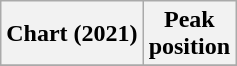<table class="wikitable plainrowheaders" style="text-align:center">
<tr>
<th>Chart (2021)</th>
<th>Peak<br>position</th>
</tr>
<tr>
</tr>
</table>
